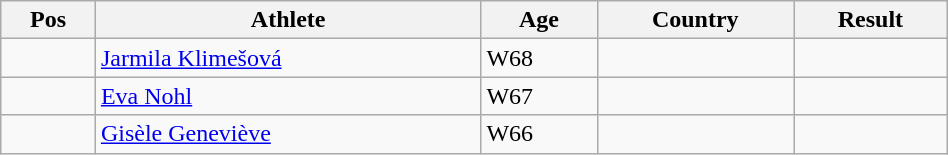<table class="wikitable"  style="text-align:center; width:50%;">
<tr>
<th>Pos</th>
<th>Athlete</th>
<th>Age</th>
<th>Country</th>
<th>Result</th>
</tr>
<tr>
<td align=center></td>
<td align=left><a href='#'>Jarmila Klimešová</a></td>
<td align=left>W68</td>
<td align=left></td>
<td></td>
</tr>
<tr>
<td align=center></td>
<td align=left><a href='#'>Eva Nohl</a></td>
<td align=left>W67</td>
<td align=left></td>
<td></td>
</tr>
<tr>
<td align=center></td>
<td align=left><a href='#'>Gisèle Geneviève</a></td>
<td align=left>W66</td>
<td align=left></td>
<td></td>
</tr>
</table>
